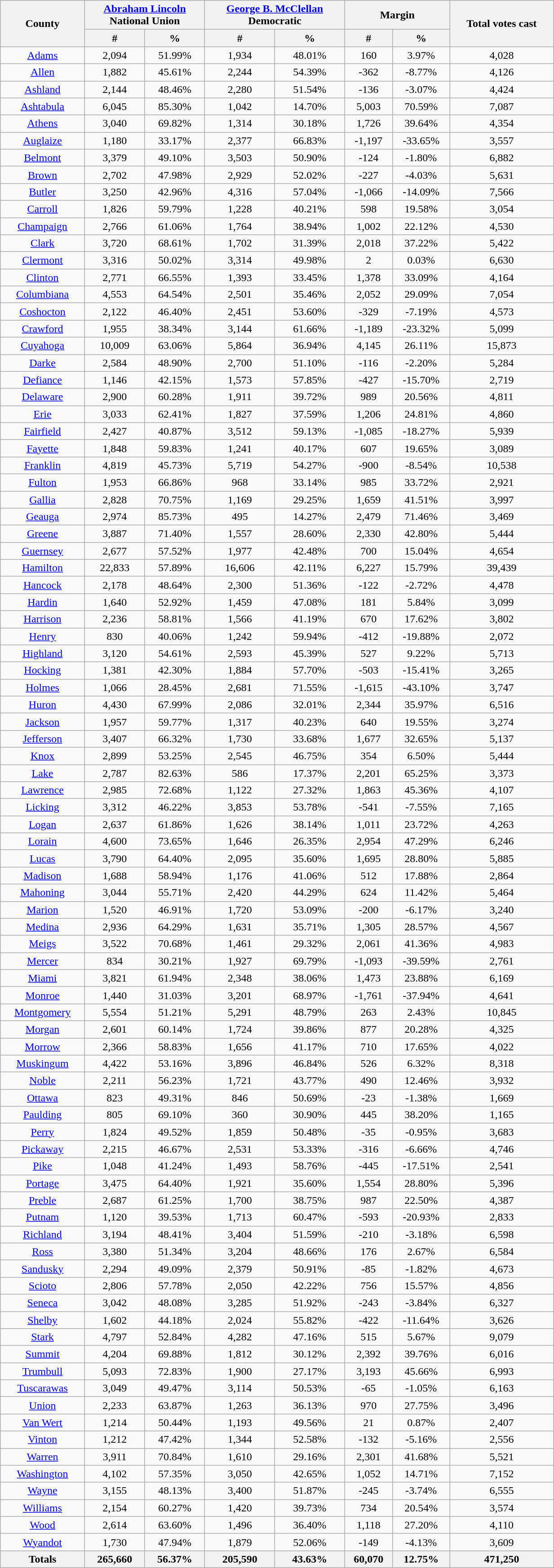<table width="65%"  class="wikitable sortable" style="text-align:center">
<tr>
<th style="text-align:center;" rowspan="2">County</th>
<th style="text-align:center;" colspan="2"><a href='#'>Abraham Lincoln</a><br>National Union</th>
<th style="text-align:center;" colspan="2"><a href='#'>George B. McClellan</a><br>Democratic</th>
<th style="text-align:center;" colspan="2">Margin</th>
<th colspan="1" rowspan="2" style="text-align:center;">Total votes cast</th>
</tr>
<tr>
<th style="text-align:center;" data-sort-type="number">#</th>
<th style="text-align:center;" data-sort-type="number">%</th>
<th style="text-align:center;" data-sort-type="number">#</th>
<th style="text-align:center;" data-sort-type="number">%</th>
<th style="text-align:center;" data-sort-type="number">#</th>
<th style="text-align:center;" data-sort-type="number">%</th>
</tr>
<tr>
<td><a href='#'>Adams</a></td>
<td>2,094</td>
<td>51.99%</td>
<td>1,934</td>
<td>48.01%</td>
<td>160</td>
<td>3.97%</td>
<td>4,028</td>
</tr>
<tr style="text-align:center;">
<td><a href='#'>Allen</a></td>
<td>1,882</td>
<td>45.61%</td>
<td>2,244</td>
<td>54.39%</td>
<td>-362</td>
<td>-8.77%</td>
<td>4,126</td>
</tr>
<tr style="text-align:center;">
<td><a href='#'>Ashland</a></td>
<td>2,144</td>
<td>48.46%</td>
<td>2,280</td>
<td>51.54%</td>
<td>-136</td>
<td>-3.07%</td>
<td>4,424</td>
</tr>
<tr style="text-align:center;">
<td><a href='#'>Ashtabula</a></td>
<td>6,045</td>
<td>85.30%</td>
<td>1,042</td>
<td>14.70%</td>
<td>5,003</td>
<td>70.59%</td>
<td>7,087</td>
</tr>
<tr style="text-align:center;">
<td><a href='#'>Athens</a></td>
<td>3,040</td>
<td>69.82%</td>
<td>1,314</td>
<td>30.18%</td>
<td>1,726</td>
<td>39.64%</td>
<td>4,354</td>
</tr>
<tr style="text-align:center;">
<td><a href='#'>Auglaize</a></td>
<td>1,180</td>
<td>33.17%</td>
<td>2,377</td>
<td>66.83%</td>
<td>-1,197</td>
<td>-33.65%</td>
<td>3,557</td>
</tr>
<tr style="text-align:center;">
<td><a href='#'>Belmont</a></td>
<td>3,379</td>
<td>49.10%</td>
<td>3,503</td>
<td>50.90%</td>
<td>-124</td>
<td>-1.80%</td>
<td>6,882</td>
</tr>
<tr style="text-align:center;">
<td><a href='#'>Brown</a></td>
<td>2,702</td>
<td>47.98%</td>
<td>2,929</td>
<td>52.02%</td>
<td>-227</td>
<td>-4.03%</td>
<td>5,631</td>
</tr>
<tr style="text-align:center;">
<td><a href='#'>Butler</a></td>
<td>3,250</td>
<td>42.96%</td>
<td>4,316</td>
<td>57.04%</td>
<td>-1,066</td>
<td>-14.09%</td>
<td>7,566</td>
</tr>
<tr style="text-align:center;">
<td><a href='#'>Carroll</a></td>
<td>1,826</td>
<td>59.79%</td>
<td>1,228</td>
<td>40.21%</td>
<td>598</td>
<td>19.58%</td>
<td>3,054</td>
</tr>
<tr style="text-align:center;">
<td><a href='#'>Champaign</a></td>
<td>2,766</td>
<td>61.06%</td>
<td>1,764</td>
<td>38.94%</td>
<td>1,002</td>
<td>22.12%</td>
<td>4,530</td>
</tr>
<tr style="text-align:center;">
<td><a href='#'>Clark</a></td>
<td>3,720</td>
<td>68.61%</td>
<td>1,702</td>
<td>31.39%</td>
<td>2,018</td>
<td>37.22%</td>
<td>5,422</td>
</tr>
<tr style="text-align:center;">
<td><a href='#'>Clermont</a></td>
<td>3,316</td>
<td>50.02%</td>
<td>3,314</td>
<td>49.98%</td>
<td>2</td>
<td>0.03%</td>
<td>6,630</td>
</tr>
<tr style="text-align:center;">
<td><a href='#'>Clinton</a></td>
<td>2,771</td>
<td>66.55%</td>
<td>1,393</td>
<td>33.45%</td>
<td>1,378</td>
<td>33.09%</td>
<td>4,164</td>
</tr>
<tr style="text-align:center;">
<td><a href='#'>Columbiana</a></td>
<td>4,553</td>
<td>64.54%</td>
<td>2,501</td>
<td>35.46%</td>
<td>2,052</td>
<td>29.09%</td>
<td>7,054</td>
</tr>
<tr style="text-align:center;">
<td><a href='#'>Coshocton</a></td>
<td>2,122</td>
<td>46.40%</td>
<td>2,451</td>
<td>53.60%</td>
<td>-329</td>
<td>-7.19%</td>
<td>4,573</td>
</tr>
<tr style="text-align:center;">
<td><a href='#'>Crawford</a></td>
<td>1,955</td>
<td>38.34%</td>
<td>3,144</td>
<td>61.66%</td>
<td>-1,189</td>
<td>-23.32%</td>
<td>5,099</td>
</tr>
<tr style="text-align:center;">
<td><a href='#'>Cuyahoga</a></td>
<td>10,009</td>
<td>63.06%</td>
<td>5,864</td>
<td>36.94%</td>
<td>4,145</td>
<td>26.11%</td>
<td>15,873</td>
</tr>
<tr style="text-align:center;">
<td><a href='#'>Darke</a></td>
<td>2,584</td>
<td>48.90%</td>
<td>2,700</td>
<td>51.10%</td>
<td>-116</td>
<td>-2.20%</td>
<td>5,284</td>
</tr>
<tr style="text-align:center;">
<td><a href='#'>Defiance</a></td>
<td>1,146</td>
<td>42.15%</td>
<td>1,573</td>
<td>57.85%</td>
<td>-427</td>
<td>-15.70%</td>
<td>2,719</td>
</tr>
<tr style="text-align:center;">
<td><a href='#'>Delaware</a></td>
<td>2,900</td>
<td>60.28%</td>
<td>1,911</td>
<td>39.72%</td>
<td>989</td>
<td>20.56%</td>
<td>4,811</td>
</tr>
<tr style="text-align:center;">
<td><a href='#'>Erie</a></td>
<td>3,033</td>
<td>62.41%</td>
<td>1,827</td>
<td>37.59%</td>
<td>1,206</td>
<td>24.81%</td>
<td>4,860</td>
</tr>
<tr style="text-align:center;">
<td><a href='#'>Fairfield</a></td>
<td>2,427</td>
<td>40.87%</td>
<td>3,512</td>
<td>59.13%</td>
<td>-1,085</td>
<td>-18.27%</td>
<td>5,939</td>
</tr>
<tr style="text-align:center;">
<td><a href='#'>Fayette</a></td>
<td>1,848</td>
<td>59.83%</td>
<td>1,241</td>
<td>40.17%</td>
<td>607</td>
<td>19.65%</td>
<td>3,089</td>
</tr>
<tr style="text-align:center;">
<td><a href='#'>Franklin</a></td>
<td>4,819</td>
<td>45.73%</td>
<td>5,719</td>
<td>54.27%</td>
<td>-900</td>
<td>-8.54%</td>
<td>10,538</td>
</tr>
<tr style="text-align:center;">
<td><a href='#'>Fulton</a></td>
<td>1,953</td>
<td>66.86%</td>
<td>968</td>
<td>33.14%</td>
<td>985</td>
<td>33.72%</td>
<td>2,921</td>
</tr>
<tr style="text-align:center;">
<td><a href='#'>Gallia</a></td>
<td>2,828</td>
<td>70.75%</td>
<td>1,169</td>
<td>29.25%</td>
<td>1,659</td>
<td>41.51%</td>
<td>3,997</td>
</tr>
<tr style="text-align:center;">
<td><a href='#'>Geauga</a></td>
<td>2,974</td>
<td>85.73%</td>
<td>495</td>
<td>14.27%</td>
<td>2,479</td>
<td>71.46%</td>
<td>3,469</td>
</tr>
<tr style="text-align:center;">
<td><a href='#'>Greene</a></td>
<td>3,887</td>
<td>71.40%</td>
<td>1,557</td>
<td>28.60%</td>
<td>2,330</td>
<td>42.80%</td>
<td>5,444</td>
</tr>
<tr style="text-align:center;">
<td><a href='#'>Guernsey</a></td>
<td>2,677</td>
<td>57.52%</td>
<td>1,977</td>
<td>42.48%</td>
<td>700</td>
<td>15.04%</td>
<td>4,654</td>
</tr>
<tr style="text-align:center;">
<td><a href='#'>Hamilton</a></td>
<td>22,833</td>
<td>57.89%</td>
<td>16,606</td>
<td>42.11%</td>
<td>6,227</td>
<td>15.79%</td>
<td>39,439</td>
</tr>
<tr style="text-align:center;">
<td><a href='#'>Hancock</a></td>
<td>2,178</td>
<td>48.64%</td>
<td>2,300</td>
<td>51.36%</td>
<td>-122</td>
<td>-2.72%</td>
<td>4,478</td>
</tr>
<tr style="text-align:center;">
<td><a href='#'>Hardin</a></td>
<td>1,640</td>
<td>52.92%</td>
<td>1,459</td>
<td>47.08%</td>
<td>181</td>
<td>5.84%</td>
<td>3,099</td>
</tr>
<tr style="text-align:center;">
<td><a href='#'>Harrison</a></td>
<td>2,236</td>
<td>58.81%</td>
<td>1,566</td>
<td>41.19%</td>
<td>670</td>
<td>17.62%</td>
<td>3,802</td>
</tr>
<tr style="text-align:center;">
<td><a href='#'>Henry</a></td>
<td>830</td>
<td>40.06%</td>
<td>1,242</td>
<td>59.94%</td>
<td>-412</td>
<td>-19.88%</td>
<td>2,072</td>
</tr>
<tr style="text-align:center;">
<td><a href='#'>Highland</a></td>
<td>3,120</td>
<td>54.61%</td>
<td>2,593</td>
<td>45.39%</td>
<td>527</td>
<td>9.22%</td>
<td>5,713</td>
</tr>
<tr style="text-align:center;">
<td><a href='#'>Hocking</a></td>
<td>1,381</td>
<td>42.30%</td>
<td>1,884</td>
<td>57.70%</td>
<td>-503</td>
<td>-15.41%</td>
<td>3,265</td>
</tr>
<tr style="text-align:center;">
<td><a href='#'>Holmes</a></td>
<td>1,066</td>
<td>28.45%</td>
<td>2,681</td>
<td>71.55%</td>
<td>-1,615</td>
<td>-43.10%</td>
<td>3,747</td>
</tr>
<tr style="text-align:center;">
<td><a href='#'>Huron</a></td>
<td>4,430</td>
<td>67.99%</td>
<td>2,086</td>
<td>32.01%</td>
<td>2,344</td>
<td>35.97%</td>
<td>6,516</td>
</tr>
<tr style="text-align:center;">
<td><a href='#'>Jackson</a></td>
<td>1,957</td>
<td>59.77%</td>
<td>1,317</td>
<td>40.23%</td>
<td>640</td>
<td>19.55%</td>
<td>3,274</td>
</tr>
<tr style="text-align:center;">
<td><a href='#'>Jefferson</a></td>
<td>3,407</td>
<td>66.32%</td>
<td>1,730</td>
<td>33.68%</td>
<td>1,677</td>
<td>32.65%</td>
<td>5,137</td>
</tr>
<tr style="text-align:center;">
<td><a href='#'>Knox</a></td>
<td>2,899</td>
<td>53.25%</td>
<td>2,545</td>
<td>46.75%</td>
<td>354</td>
<td>6.50%</td>
<td>5,444</td>
</tr>
<tr style="text-align:center;">
<td><a href='#'>Lake</a></td>
<td>2,787</td>
<td>82.63%</td>
<td>586</td>
<td>17.37%</td>
<td>2,201</td>
<td>65.25%</td>
<td>3,373</td>
</tr>
<tr style="text-align:center;">
<td><a href='#'>Lawrence</a></td>
<td>2,985</td>
<td>72.68%</td>
<td>1,122</td>
<td>27.32%</td>
<td>1,863</td>
<td>45.36%</td>
<td>4,107</td>
</tr>
<tr style="text-align:center;">
<td><a href='#'>Licking</a></td>
<td>3,312</td>
<td>46.22%</td>
<td>3,853</td>
<td>53.78%</td>
<td>-541</td>
<td>-7.55%</td>
<td>7,165</td>
</tr>
<tr style="text-align:center;">
<td><a href='#'>Logan</a></td>
<td>2,637</td>
<td>61.86%</td>
<td>1,626</td>
<td>38.14%</td>
<td>1,011</td>
<td>23.72%</td>
<td>4,263</td>
</tr>
<tr style="text-align:center;">
<td><a href='#'>Lorain</a></td>
<td>4,600</td>
<td>73.65%</td>
<td>1,646</td>
<td>26.35%</td>
<td>2,954</td>
<td>47.29%</td>
<td>6,246</td>
</tr>
<tr style="text-align:center;">
<td><a href='#'>Lucas</a></td>
<td>3,790</td>
<td>64.40%</td>
<td>2,095</td>
<td>35.60%</td>
<td>1,695</td>
<td>28.80%</td>
<td>5,885</td>
</tr>
<tr style="text-align:center;">
<td><a href='#'>Madison</a></td>
<td>1,688</td>
<td>58.94%</td>
<td>1,176</td>
<td>41.06%</td>
<td>512</td>
<td>17.88%</td>
<td>2,864</td>
</tr>
<tr style="text-align:center;">
<td><a href='#'>Mahoning</a></td>
<td>3,044</td>
<td>55.71%</td>
<td>2,420</td>
<td>44.29%</td>
<td>624</td>
<td>11.42%</td>
<td>5,464</td>
</tr>
<tr style="text-align:center;">
<td><a href='#'>Marion</a></td>
<td>1,520</td>
<td>46.91%</td>
<td>1,720</td>
<td>53.09%</td>
<td>-200</td>
<td>-6.17%</td>
<td>3,240</td>
</tr>
<tr style="text-align:center;">
<td><a href='#'>Medina</a></td>
<td>2,936</td>
<td>64.29%</td>
<td>1,631</td>
<td>35.71%</td>
<td>1,305</td>
<td>28.57%</td>
<td>4,567</td>
</tr>
<tr style="text-align:center;">
<td><a href='#'>Meigs</a></td>
<td>3,522</td>
<td>70.68%</td>
<td>1,461</td>
<td>29.32%</td>
<td>2,061</td>
<td>41.36%</td>
<td>4,983</td>
</tr>
<tr style="text-align:center;">
<td><a href='#'>Mercer</a></td>
<td>834</td>
<td>30.21%</td>
<td>1,927</td>
<td>69.79%</td>
<td>-1,093</td>
<td>-39.59%</td>
<td>2,761</td>
</tr>
<tr style="text-align:center;">
<td><a href='#'>Miami</a></td>
<td>3,821</td>
<td>61.94%</td>
<td>2,348</td>
<td>38.06%</td>
<td>1,473</td>
<td>23.88%</td>
<td>6,169</td>
</tr>
<tr style="text-align:center;">
<td><a href='#'>Monroe</a></td>
<td>1,440</td>
<td>31.03%</td>
<td>3,201</td>
<td>68.97%</td>
<td>-1,761</td>
<td>-37.94%</td>
<td>4,641</td>
</tr>
<tr style="text-align:center;">
<td><a href='#'>Montgomery</a></td>
<td>5,554</td>
<td>51.21%</td>
<td>5,291</td>
<td>48.79%</td>
<td>263</td>
<td>2.43%</td>
<td>10,845</td>
</tr>
<tr style="text-align:center;">
<td><a href='#'>Morgan</a></td>
<td>2,601</td>
<td>60.14%</td>
<td>1,724</td>
<td>39.86%</td>
<td>877</td>
<td>20.28%</td>
<td>4,325</td>
</tr>
<tr style="text-align:center;">
<td><a href='#'>Morrow</a></td>
<td>2,366</td>
<td>58.83%</td>
<td>1,656</td>
<td>41.17%</td>
<td>710</td>
<td>17.65%</td>
<td>4,022</td>
</tr>
<tr style="text-align:center;">
<td><a href='#'>Muskingum</a></td>
<td>4,422</td>
<td>53.16%</td>
<td>3,896</td>
<td>46.84%</td>
<td>526</td>
<td>6.32%</td>
<td>8,318</td>
</tr>
<tr style="text-align:center;">
<td><a href='#'>Noble</a></td>
<td>2,211</td>
<td>56.23%</td>
<td>1,721</td>
<td>43.77%</td>
<td>490</td>
<td>12.46%</td>
<td>3,932</td>
</tr>
<tr style="text-align:center;">
<td><a href='#'>Ottawa</a></td>
<td>823</td>
<td>49.31%</td>
<td>846</td>
<td>50.69%</td>
<td>-23</td>
<td>-1.38%</td>
<td>1,669</td>
</tr>
<tr style="text-align:center;">
<td><a href='#'>Paulding</a></td>
<td>805</td>
<td>69.10%</td>
<td>360</td>
<td>30.90%</td>
<td>445</td>
<td>38.20%</td>
<td>1,165</td>
</tr>
<tr style="text-align:center;">
<td><a href='#'>Perry</a></td>
<td>1,824</td>
<td>49.52%</td>
<td>1,859</td>
<td>50.48%</td>
<td>-35</td>
<td>-0.95%</td>
<td>3,683</td>
</tr>
<tr style="text-align:center;">
<td><a href='#'>Pickaway</a></td>
<td>2,215</td>
<td>46.67%</td>
<td>2,531</td>
<td>53.33%</td>
<td>-316</td>
<td>-6.66%</td>
<td>4,746</td>
</tr>
<tr style="text-align:center;">
<td><a href='#'>Pike</a></td>
<td>1,048</td>
<td>41.24%</td>
<td>1,493</td>
<td>58.76%</td>
<td>-445</td>
<td>-17.51%</td>
<td>2,541</td>
</tr>
<tr style="text-align:center;">
<td><a href='#'>Portage</a></td>
<td>3,475</td>
<td>64.40%</td>
<td>1,921</td>
<td>35.60%</td>
<td>1,554</td>
<td>28.80%</td>
<td>5,396</td>
</tr>
<tr style="text-align:center;">
<td><a href='#'>Preble</a></td>
<td>2,687</td>
<td>61.25%</td>
<td>1,700</td>
<td>38.75%</td>
<td>987</td>
<td>22.50%</td>
<td>4,387</td>
</tr>
<tr style="text-align:center;">
<td><a href='#'>Putnam</a></td>
<td>1,120</td>
<td>39.53%</td>
<td>1,713</td>
<td>60.47%</td>
<td>-593</td>
<td>-20.93%</td>
<td>2,833</td>
</tr>
<tr style="text-align:center;">
<td><a href='#'>Richland</a></td>
<td>3,194</td>
<td>48.41%</td>
<td>3,404</td>
<td>51.59%</td>
<td>-210</td>
<td>-3.18%</td>
<td>6,598</td>
</tr>
<tr style="text-align:center;">
<td><a href='#'>Ross</a></td>
<td>3,380</td>
<td>51.34%</td>
<td>3,204</td>
<td>48.66%</td>
<td>176</td>
<td>2.67%</td>
<td>6,584</td>
</tr>
<tr style="text-align:center;">
<td><a href='#'>Sandusky</a></td>
<td>2,294</td>
<td>49.09%</td>
<td>2,379</td>
<td>50.91%</td>
<td>-85</td>
<td>-1.82%</td>
<td>4,673</td>
</tr>
<tr style="text-align:center;">
<td><a href='#'>Scioto</a></td>
<td>2,806</td>
<td>57.78%</td>
<td>2,050</td>
<td>42.22%</td>
<td>756</td>
<td>15.57%</td>
<td>4,856</td>
</tr>
<tr style="text-align:center;">
<td><a href='#'>Seneca</a></td>
<td>3,042</td>
<td>48.08%</td>
<td>3,285</td>
<td>51.92%</td>
<td>-243</td>
<td>-3.84%</td>
<td>6,327</td>
</tr>
<tr style="text-align:center;">
<td><a href='#'>Shelby</a></td>
<td>1,602</td>
<td>44.18%</td>
<td>2,024</td>
<td>55.82%</td>
<td>-422</td>
<td>-11.64%</td>
<td>3,626</td>
</tr>
<tr style="text-align:center;">
<td><a href='#'>Stark</a></td>
<td>4,797</td>
<td>52.84%</td>
<td>4,282</td>
<td>47.16%</td>
<td>515</td>
<td>5.67%</td>
<td>9,079</td>
</tr>
<tr style="text-align:center;">
<td><a href='#'>Summit</a></td>
<td>4,204</td>
<td>69.88%</td>
<td>1,812</td>
<td>30.12%</td>
<td>2,392</td>
<td>39.76%</td>
<td>6,016</td>
</tr>
<tr style="text-align:center;">
<td><a href='#'>Trumbull</a></td>
<td>5,093</td>
<td>72.83%</td>
<td>1,900</td>
<td>27.17%</td>
<td>3,193</td>
<td>45.66%</td>
<td>6,993</td>
</tr>
<tr style="text-align:center;">
<td><a href='#'>Tuscarawas</a></td>
<td>3,049</td>
<td>49.47%</td>
<td>3,114</td>
<td>50.53%</td>
<td>-65</td>
<td>-1.05%</td>
<td>6,163</td>
</tr>
<tr style="text-align:center;">
<td><a href='#'>Union</a></td>
<td>2,233</td>
<td>63.87%</td>
<td>1,263</td>
<td>36.13%</td>
<td>970</td>
<td>27.75%</td>
<td>3,496</td>
</tr>
<tr style="text-align:center;">
<td><a href='#'>Van Wert</a></td>
<td>1,214</td>
<td>50.44%</td>
<td>1,193</td>
<td>49.56%</td>
<td>21</td>
<td>0.87%</td>
<td>2,407</td>
</tr>
<tr style="text-align:center;">
<td><a href='#'>Vinton</a></td>
<td>1,212</td>
<td>47.42%</td>
<td>1,344</td>
<td>52.58%</td>
<td>-132</td>
<td>-5.16%</td>
<td>2,556</td>
</tr>
<tr style="text-align:center;">
<td><a href='#'>Warren</a></td>
<td>3,911</td>
<td>70.84%</td>
<td>1,610</td>
<td>29.16%</td>
<td>2,301</td>
<td>41.68%</td>
<td>5,521</td>
</tr>
<tr style="text-align:center;">
<td><a href='#'>Washington</a></td>
<td>4,102</td>
<td>57.35%</td>
<td>3,050</td>
<td>42.65%</td>
<td>1,052</td>
<td>14.71%</td>
<td>7,152</td>
</tr>
<tr style="text-align:center;">
<td><a href='#'>Wayne</a></td>
<td>3,155</td>
<td>48.13%</td>
<td>3,400</td>
<td>51.87%</td>
<td>-245</td>
<td>-3.74%</td>
<td>6,555</td>
</tr>
<tr style="text-align:center;">
<td><a href='#'>Williams</a></td>
<td>2,154</td>
<td>60.27%</td>
<td>1,420</td>
<td>39.73%</td>
<td>734</td>
<td>20.54%</td>
<td>3,574</td>
</tr>
<tr style="text-align:center;">
<td><a href='#'>Wood</a></td>
<td>2,614</td>
<td>63.60%</td>
<td>1,496</td>
<td>36.40%</td>
<td>1,118</td>
<td>27.20%</td>
<td>4,110</td>
</tr>
<tr style="text-align:center;">
<td><a href='#'>Wyandot</a></td>
<td>1,730</td>
<td>47.94%</td>
<td>1,879</td>
<td>52.06%</td>
<td>-149</td>
<td>-4.13%</td>
<td>3,609</td>
</tr>
<tr style="text-align:center;">
<th>Totals</th>
<th>265,660</th>
<th>56.37%</th>
<th>205,590</th>
<th>43.63%</th>
<th>60,070</th>
<th>12.75%</th>
<th>471,250</th>
</tr>
</table>
